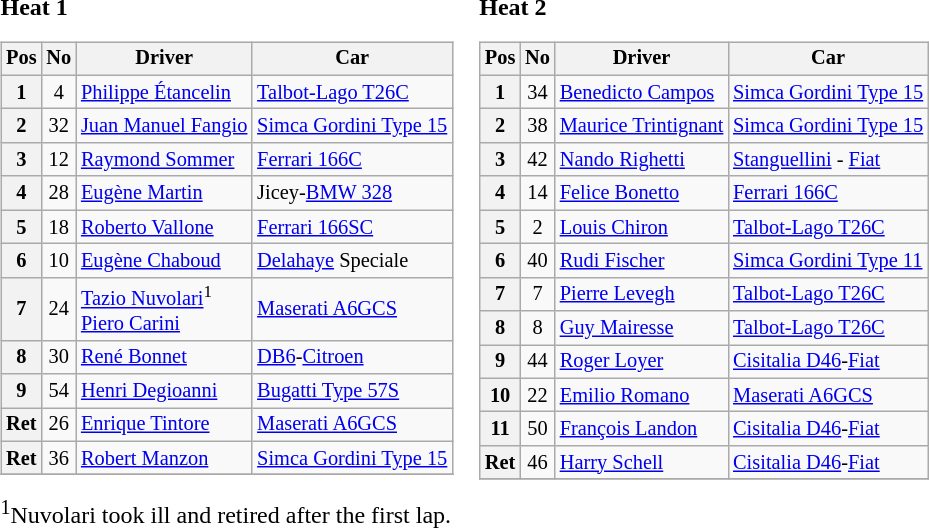<table>
<tr>
<td valign="top"><strong>Heat 1</strong><br><table class="wikitable sortable" style="font-size: 85%;">
<tr>
<th>Pos</th>
<th>No</th>
<th>Driver</th>
<th>Car</th>
</tr>
<tr>
<th>1</th>
<td align="center">4</td>
<td> <a href='#'>Philippe Étancelin</a></td>
<td><a href='#'>Talbot-Lago T26C</a></td>
</tr>
<tr>
<th>2</th>
<td align="center">32</td>
<td> <a href='#'>Juan Manuel Fangio</a></td>
<td><a href='#'>Simca Gordini Type 15</a></td>
</tr>
<tr>
<th>3</th>
<td align="center">12</td>
<td> <a href='#'>Raymond Sommer</a></td>
<td><a href='#'>Ferrari 166C</a></td>
</tr>
<tr>
<th>4</th>
<td align="center">28</td>
<td> <a href='#'>Eugène Martin</a></td>
<td>Jicey-<a href='#'>BMW 328</a></td>
</tr>
<tr>
<th>5</th>
<td align="center">18</td>
<td> <a href='#'>Roberto Vallone</a></td>
<td><a href='#'>Ferrari 166SC</a></td>
</tr>
<tr>
<th>6</th>
<td align="center">10</td>
<td> <a href='#'>Eugène Chaboud</a></td>
<td><a href='#'>Delahaye</a> Speciale</td>
</tr>
<tr>
<th>7</th>
<td align="center">24</td>
<td> <a href='#'>Tazio Nuvolari</a><sup>1</sup><br> <a href='#'>Piero Carini</a></td>
<td><a href='#'>Maserati A6GCS</a></td>
</tr>
<tr>
<th>8</th>
<td align="center">30</td>
<td> <a href='#'>René Bonnet</a></td>
<td><a href='#'>DB6</a>-<a href='#'>Citroen</a></td>
</tr>
<tr>
<th>9</th>
<td align="center">54</td>
<td> <a href='#'>Henri Degioanni</a></td>
<td><a href='#'>Bugatti Type 57S</a></td>
</tr>
<tr>
<th>Ret</th>
<td align="center">26</td>
<td> <a href='#'>Enrique Tintore</a></td>
<td><a href='#'>Maserati A6GCS</a></td>
</tr>
<tr>
<th>Ret</th>
<td align="center">36</td>
<td> <a href='#'>Robert Manzon</a></td>
<td><a href='#'>Simca Gordini Type 15</a></td>
</tr>
<tr>
</tr>
</table>
<sup>1</sup>Nuvolari took ill and retired after the first lap.</td>
<td valign="top"><strong>Heat 2</strong><br><table class="wikitable sortable" style="font-size: 85%;">
<tr>
<th>Pos</th>
<th>No</th>
<th>Driver</th>
<th>Car</th>
</tr>
<tr>
<th>1</th>
<td align="center">34</td>
<td> <a href='#'>Benedicto Campos</a></td>
<td><a href='#'>Simca Gordini Type 15</a></td>
</tr>
<tr>
<th>2</th>
<td align="center">38</td>
<td> <a href='#'>Maurice Trintignant</a></td>
<td><a href='#'>Simca Gordini Type 15</a></td>
</tr>
<tr>
<th>3</th>
<td align="center">42</td>
<td> <a href='#'>Nando Righetti</a></td>
<td><a href='#'>Stanguellini</a> - <a href='#'>Fiat</a></td>
</tr>
<tr>
<th>4</th>
<td align="center">14</td>
<td> <a href='#'>Felice Bonetto</a></td>
<td><a href='#'>Ferrari 166C</a></td>
</tr>
<tr>
<th>5</th>
<td align="center">2</td>
<td> <a href='#'>Louis Chiron</a></td>
<td><a href='#'>Talbot-Lago T26C</a></td>
</tr>
<tr>
<th>6</th>
<td align="center">40</td>
<td> <a href='#'>Rudi Fischer</a></td>
<td><a href='#'>Simca Gordini Type 11</a></td>
</tr>
<tr>
<th>7</th>
<td align="center">7</td>
<td> <a href='#'>Pierre Levegh</a></td>
<td><a href='#'>Talbot-Lago T26C</a></td>
</tr>
<tr>
<th>8</th>
<td align="center">8</td>
<td> <a href='#'>Guy Mairesse</a></td>
<td><a href='#'>Talbot-Lago T26C</a></td>
</tr>
<tr>
<th>9</th>
<td align="center">44</td>
<td> <a href='#'>Roger Loyer</a></td>
<td><a href='#'>Cisitalia D46</a>-<a href='#'>Fiat</a></td>
</tr>
<tr>
<th>10</th>
<td align="center">22</td>
<td> <a href='#'>Emilio Romano</a></td>
<td><a href='#'>Maserati A6GCS</a></td>
</tr>
<tr>
<th>11</th>
<td align="center">50</td>
<td> <a href='#'>François Landon</a></td>
<td><a href='#'>Cisitalia D46</a>-<a href='#'>Fiat</a></td>
</tr>
<tr>
<th>Ret</th>
<td align="center">46</td>
<td> <a href='#'>Harry Schell</a></td>
<td><a href='#'>Cisitalia D46</a>-<a href='#'>Fiat</a></td>
</tr>
<tr>
</tr>
</table>
</td>
</tr>
</table>
